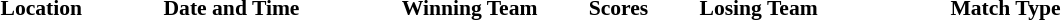<table style="font-size:90%">
<tr>
<td width=100><strong>Location</strong></td>
<td width=100 align=center><strong>Date and Time</strong></td>
<td width="150" align="right"><strong>Winning Team</strong></td>
<td width=100 align=center><strong>Scores</strong></td>
<td width=150><strong>Losing Team</strong></td>
<td Width=100 align=center><strong>Match Type</strong></td>
</tr>
</table>
